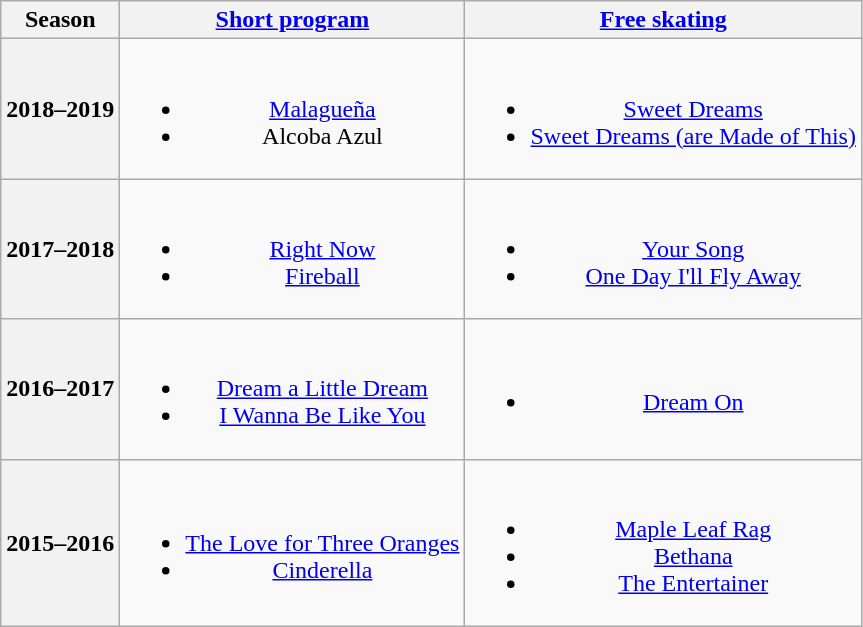<table class="wikitable" style="text-align:center">
<tr>
<th>Season</th>
<th><a href='#'>Short program</a></th>
<th><a href='#'>Free skating</a></th>
</tr>
<tr>
<th>2018–2019<br></th>
<td><br><ul><li><a href='#'>Malagueña</a> <br></li><li>Alcoba Azul <br></li></ul></td>
<td><br><ul><li><a href='#'>Sweet Dreams</a> <br></li><li><a href='#'>Sweet Dreams (are Made of This)</a> <br></li></ul></td>
</tr>
<tr>
<th>2017–2018</th>
<td><br><ul><li><a href='#'>Right Now</a> <br></li><li><a href='#'>Fireball</a> <br></li></ul></td>
<td><br><ul><li><a href='#'>Your Song</a></li><li><a href='#'>One Day I'll Fly Away</a> <br></li></ul></td>
</tr>
<tr>
<th>2016–2017</th>
<td><br><ul><li><a href='#'>Dream a Little Dream</a></li><li><a href='#'>I Wanna Be Like You</a> <br></li></ul></td>
<td><br><ul><li><a href='#'>Dream On</a> <br></li></ul></td>
</tr>
<tr>
<th>2015–2016</th>
<td><br><ul><li> <a href='#'>The Love for Three Oranges</a></li><li> <a href='#'>Cinderella</a> <br></li></ul></td>
<td><br><ul><li><a href='#'>Maple Leaf Rag</a></li><li><a href='#'>Bethana</a></li><li><a href='#'>The Entertainer</a> <br></li></ul></td>
</tr>
</table>
